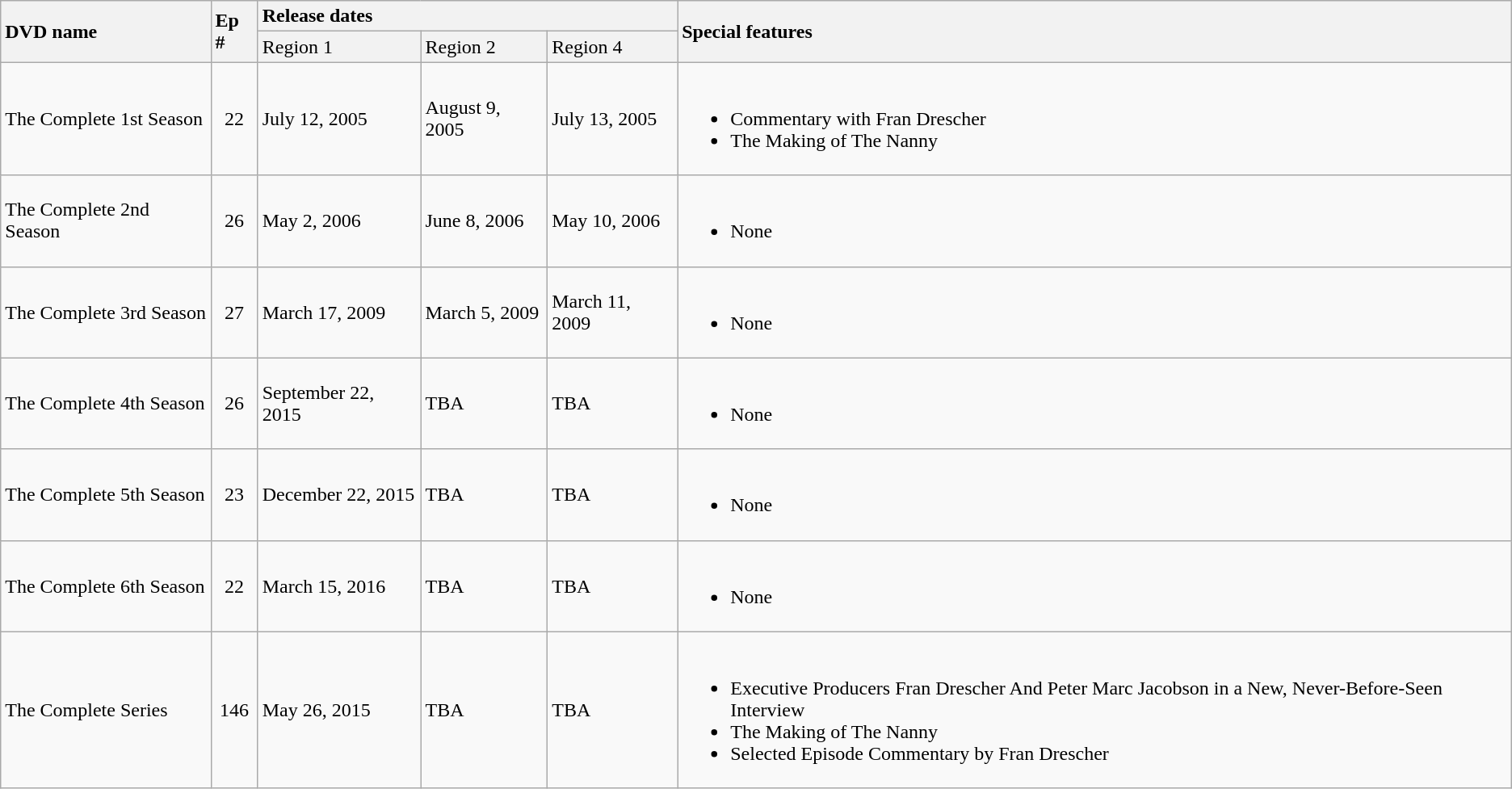<table class="wikitable">
<tr style="background:#f2f2f2;">
<td rowspan="2"><div><strong>DVD name</strong></div></td>
<td rowspan="2" style="background:#f2f2f2;"><div><strong>Ep #</strong></div></td>
<td colspan="3" style="background:#f2f2f2;"><div><strong>Release dates</strong></div></td>
<td rowspan="2" style="background:#f2f2f2;"><div><strong>Special features</strong></div></td>
</tr>
<tr style="background:#f2f2f2;">
<td><div>Region 1</div></td>
<td style="background:#f2f2f2;"><div>Region 2</div></td>
<td style="background:#f2f2f2;"><div>Region 4</div></td>
</tr>
<tr>
<td>The Complete 1st Season</td>
<td style="text-align:center;">22</td>
<td>July 12, 2005</td>
<td>August 9, 2005</td>
<td>July 13, 2005</td>
<td><br><ul><li>Commentary with Fran Drescher</li><li>The Making of The Nanny</li></ul></td>
</tr>
<tr>
<td>The Complete 2nd Season</td>
<td style="text-align:center;">26</td>
<td>May 2, 2006</td>
<td>June 8, 2006</td>
<td>May 10, 2006</td>
<td><br><ul><li>None</li></ul></td>
</tr>
<tr>
<td>The Complete 3rd Season</td>
<td style="text-align:center;">27</td>
<td>March 17, 2009</td>
<td>March 5, 2009</td>
<td>March 11, 2009</td>
<td><br><ul><li>None</li></ul></td>
</tr>
<tr>
<td>The Complete 4th Season</td>
<td style="text-align:center;">26</td>
<td>September 22, 2015</td>
<td>TBA</td>
<td>TBA</td>
<td><br><ul><li>None</li></ul></td>
</tr>
<tr>
<td>The Complete 5th Season</td>
<td style="text-align:center;">23</td>
<td>December 22, 2015</td>
<td>TBA</td>
<td>TBA</td>
<td><br><ul><li>None</li></ul></td>
</tr>
<tr>
<td>The Complete 6th Season</td>
<td style="text-align:center;">22</td>
<td>March 15, 2016</td>
<td>TBA</td>
<td>TBA</td>
<td><br><ul><li>None</li></ul></td>
</tr>
<tr>
<td>The Complete Series</td>
<td style="text-align:center;">146</td>
<td>May 26, 2015</td>
<td>TBA</td>
<td>TBA</td>
<td><br><ul><li>Executive Producers Fran Drescher And Peter Marc Jacobson in a New, Never-Before-Seen Interview</li><li>The Making of The Nanny</li><li>Selected Episode Commentary by Fran Drescher</li></ul></td>
</tr>
</table>
